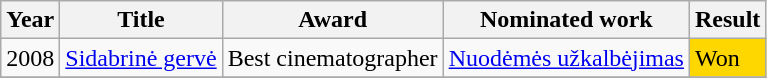<table class="wikitable">
<tr>
<th>Year</th>
<th>Title</th>
<th>Award</th>
<th>Nominated work</th>
<th>Result</th>
</tr>
<tr>
<td>2008</td>
<td><a href='#'>Sidabrinė gervė</a></td>
<td>Best cinematographer</td>
<td><a href='#'>Nuodėmės užkalbėjimas</a></td>
<td style="background: gold">Won</td>
</tr>
<tr>
</tr>
</table>
